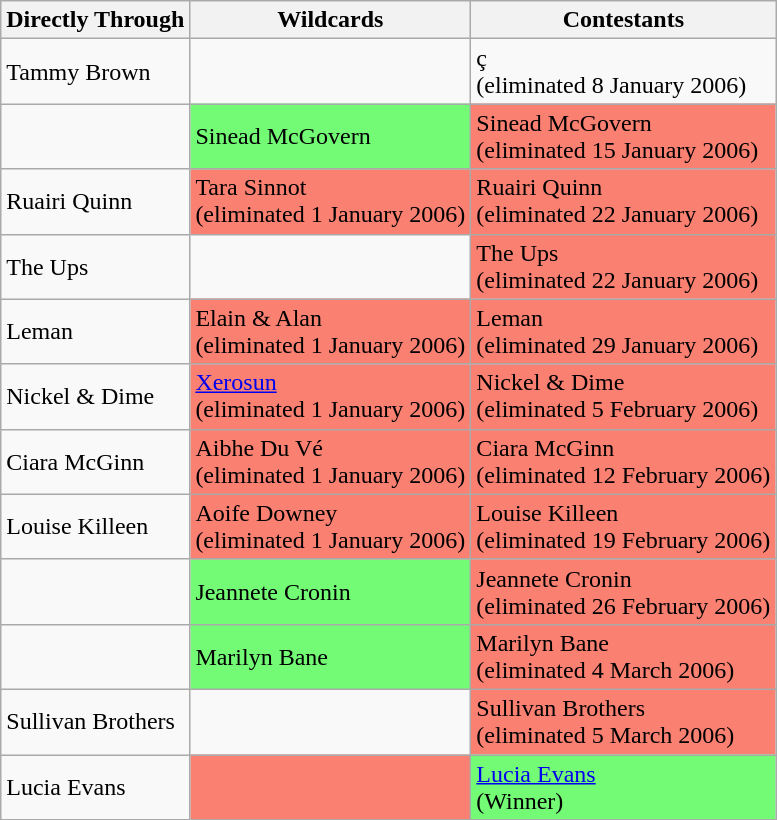<table class="wikitable">
<tr>
<th>Directly Through</th>
<th>Wildcards</th>
<th>Contestants</th>
</tr>
<tr Barry Quinn (eliminated 1 January 2006)>
<td>Tammy Brown</td>
<td></td>
<td>ç<br> (eliminated 8 January 2006)</td>
</tr>
<tr>
<td></td>
<td style="background:#73fb76;">Sinead McGovern</td>
<td style="background:#fa8072;">Sinead McGovern<br> (eliminated 15 January 2006)</td>
</tr>
<tr>
<td>Ruairi Quinn</td>
<td style="background:#fa8072;">Tara Sinnot<br> (eliminated 1 January 2006)</td>
<td style="background:#fa8072;">Ruairi Quinn<br> (eliminated 22 January 2006)</td>
</tr>
<tr>
<td>The Ups</td>
<td></td>
<td style="background:#fa8072;">The Ups<br> (eliminated 22 January 2006)</td>
</tr>
<tr>
<td>Leman</td>
<td style="background:#fa8072;">Elain & Alan<br> (eliminated 1 January 2006)</td>
<td style="background:#fa8072;">Leman<br> (eliminated 29 January 2006)</td>
</tr>
<tr>
<td>Nickel & Dime</td>
<td style="background:#fa8072;"><a href='#'>Xerosun</a><br> (eliminated 1 January 2006)</td>
<td style="background:#fa8072;">Nickel & Dime<br> (eliminated 5 February 2006)</td>
</tr>
<tr>
<td>Ciara McGinn</td>
<td style="background:#fa8072;">Aibhe Du Vé<br> (eliminated 1 January 2006)</td>
<td style="background:#fa8072;">Ciara McGinn<br> (eliminated 12 February 2006)</td>
</tr>
<tr>
<td>Louise Killeen</td>
<td style="background:#fa8072;">Aoife Downey<br> (eliminated 1 January 2006)</td>
<td style="background:#fa8072;">Louise Killeen<br> (eliminated 19 February 2006)</td>
</tr>
<tr>
<td></td>
<td style="background:#73fb76;">Jeannete Cronin</td>
<td style="background:#fa8072;">Jeannete Cronin<br> (eliminated 26 February 2006)</td>
</tr>
<tr>
<td></td>
<td style="background:#73fb76;">Marilyn Bane</td>
<td style="background:#fa8072;">Marilyn Bane<br> (eliminated 4 March 2006)</td>
</tr>
<tr>
<td>Sullivan Brothers</td>
<td></td>
<td style="background:#fa8072;">Sullivan Brothers<br> (eliminated 5 March 2006)</td>
</tr>
<tr>
<td>Lucia Evans</td>
<td style="background:#fa8072;"></td>
<td style="background:#73fb76;"><a href='#'>Lucia Evans</a><br> (Winner)</td>
</tr>
</table>
